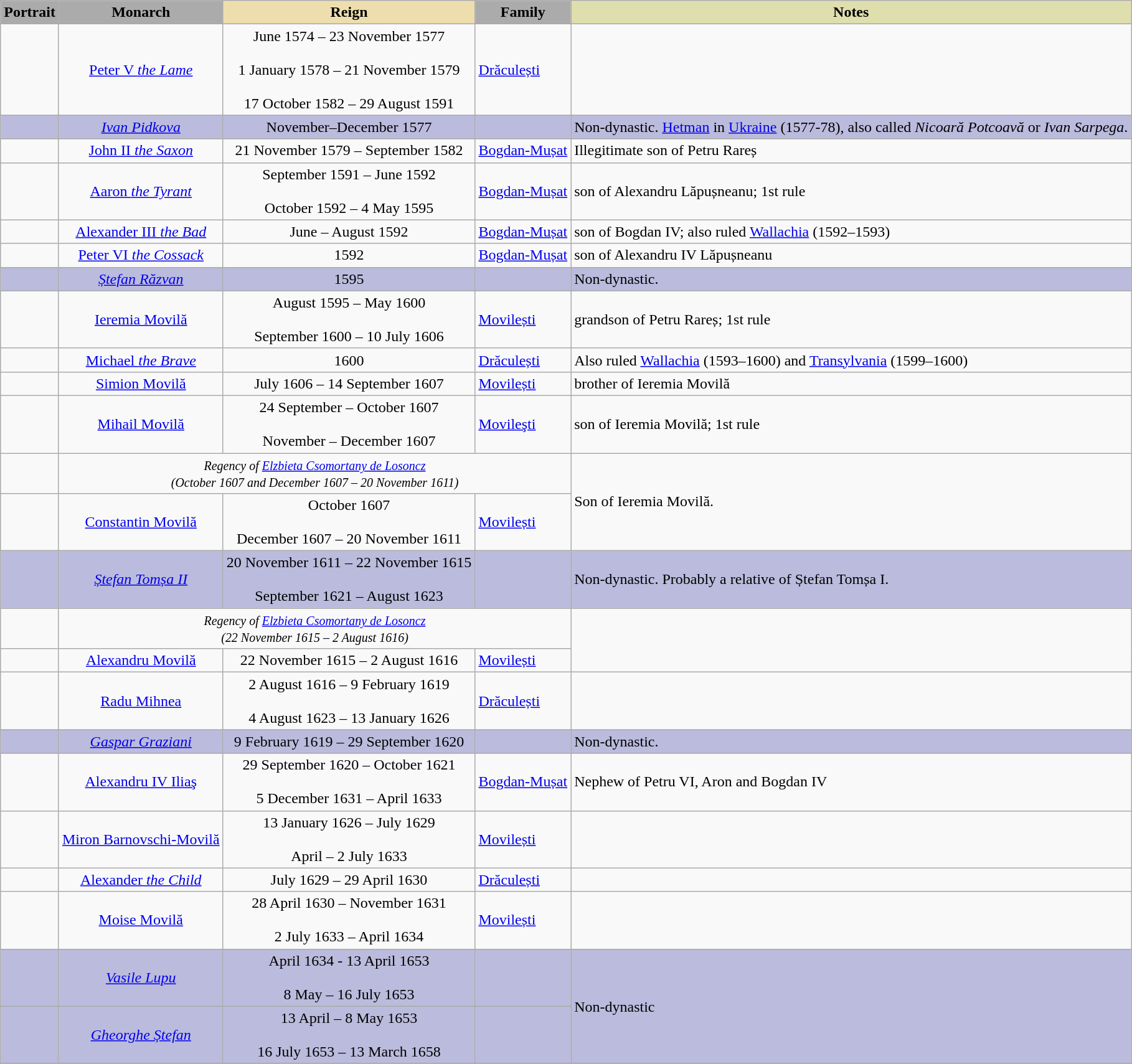<table class="wikitable sortable">
<tr>
<th style="background:#ababab;">Portrait</th>
<th style="background:#ababab;">Monarch</th>
<th style=background:#efdead;>Reign</th>
<th style=background:#ababab;>Family</th>
<th style=background:#dfdead;>Notes</th>
</tr>
<tr>
<td></td>
<td align="center"><a href='#'>Peter V <em>the Lame</em></a></td>
<td align="center">June 1574 – 23 November 1577<br><br>1 January 1578 – 21 November 1579<br><br>17 October 1582 – 29 August 1591</td>
<td><a href='#'>Drăculești</a></td>
<td></td>
</tr>
<tr bgcolor=#bbd>
<td></td>
<td align="center"><em><a href='#'>Ivan Pidkova</a></em></td>
<td align="center">November–December 1577</td>
<td></td>
<td>Non-dynastic. <a href='#'>Hetman</a> in <a href='#'>Ukraine</a> (1577-78), also called <em>Nicoară Potcoavă</em> or <em>Ivan Sarpega</em>.</td>
</tr>
<tr>
<td></td>
<td align="center"><a href='#'>John II <em>the Saxon</em></a></td>
<td align="center">21 November 1579 – September 1582</td>
<td><a href='#'>Bogdan-Mușat</a></td>
<td>Illegitimate son of Petru Rareș</td>
</tr>
<tr>
<td></td>
<td align="center"><a href='#'>Aaron <em>the Tyrant</em></a></td>
<td align="center">September 1591 – June 1592<br><br>October 1592 – 4 May 1595</td>
<td><a href='#'>Bogdan-Mușat</a></td>
<td>son of Alexandru Lăpușneanu; 1st rule</td>
</tr>
<tr>
<td></td>
<td align="center"><a href='#'>Alexander III <em>the Bad</em></a></td>
<td align="center">June – August 1592</td>
<td><a href='#'>Bogdan-Mușat</a></td>
<td>son of Bogdan IV; also ruled <a href='#'>Wallachia</a> (1592–1593)</td>
</tr>
<tr>
<td></td>
<td align="center"><a href='#'>Peter VI <em>the Cossack</em></a></td>
<td align="center">1592</td>
<td><a href='#'>Bogdan-Mușat</a></td>
<td>son of Alexandru IV Lăpușneanu</td>
</tr>
<tr bgcolor=#bbd>
<td></td>
<td align="center"><em><a href='#'>Ștefan Răzvan</a></em></td>
<td align="center">1595</td>
<td></td>
<td>Non-dynastic.</td>
</tr>
<tr>
<td></td>
<td align="center"><a href='#'>Ieremia Movilă</a></td>
<td align="center">August 1595 – May 1600<br><br>September 1600 – 10 July 1606</td>
<td><a href='#'>Movilești</a></td>
<td>grandson of Petru Rareș; 1st rule</td>
</tr>
<tr>
<td></td>
<td align="center"><a href='#'>Michael <em>the Brave</em></a></td>
<td align="center">1600</td>
<td><a href='#'>Drăculești</a></td>
<td>Also ruled <a href='#'>Wallachia</a> (1593–1600) and <a href='#'>Transylvania</a> (1599–1600)</td>
</tr>
<tr>
<td></td>
<td align="center"><a href='#'>Simion Movilă</a></td>
<td align="center">July 1606 – 14 September 1607</td>
<td><a href='#'>Movilești</a></td>
<td>brother of Ieremia Movilă</td>
</tr>
<tr>
<td></td>
<td align="center"><a href='#'>Mihail Movilă</a></td>
<td align="center">24 September – October 1607<br><br>November – December 1607</td>
<td><a href='#'>Movileşti</a></td>
<td>son of Ieremia Movilă; 1st rule</td>
</tr>
<tr>
<td></td>
<td colspan="3" align="center"><small><em>Regency of <a href='#'>Elzbieta Csomortany de Losoncz</a><br>(October 1607 and December 1607 – 20 November 1611)</em></small></td>
<td rowspan="2">Son of Ieremia Movilă.</td>
</tr>
<tr>
<td></td>
<td align="center"><a href='#'>Constantin Movilă</a></td>
<td align="center">October 1607<br><br>December 1607 – 20 November 1611</td>
<td><a href='#'>Movilești</a></td>
</tr>
<tr bgcolor=#bbd>
<td></td>
<td align="center"><em><a href='#'>Ștefan Tomșa II</a></em></td>
<td align="center">20 November 1611 – 22 November 1615<br><br>September 1621 – August 1623</td>
<td></td>
<td>Non-dynastic. Probably a relative of Ștefan Tomșa I.</td>
</tr>
<tr>
<td></td>
<td colspan="3" align="center"><small><em>Regency of <a href='#'>Elzbieta Csomortany de Losoncz</a><br>(22 November 1615 – 2 August 1616)</em></small></td>
<td rowspan="2"></td>
</tr>
<tr>
<td></td>
<td align="center"><a href='#'>Alexandru Movilă</a></td>
<td align="center">22 November 1615 – 2 August 1616</td>
<td><a href='#'>Movilești</a></td>
</tr>
<tr>
<td></td>
<td align="center"><a href='#'>Radu Mihnea</a></td>
<td align="center">2 August 1616 – 9 February 1619<br><br>4 August 1623 – 13 January 1626</td>
<td><a href='#'>Drăculești</a></td>
<td></td>
</tr>
<tr bgcolor=#bbd>
<td></td>
<td align="center"><em><a href='#'>Gaspar Graziani</a></em></td>
<td align="center">9 February 1619 – 29 September 1620</td>
<td></td>
<td>Non-dynastic.</td>
</tr>
<tr>
<td></td>
<td align="center"><a href='#'>Alexandru IV Iliaş</a></td>
<td align="center">29 September 1620 – October 1621<br><br>5 December 1631 – April 1633</td>
<td><a href='#'>Bogdan-Mușat</a></td>
<td>Nephew of Petru VI, Aron and Bogdan IV</td>
</tr>
<tr>
<td></td>
<td align="center"><a href='#'>Miron Barnovschi-Movilă</a></td>
<td align="center">13 January 1626 – July 1629<br><br>April – 2 July 1633</td>
<td><a href='#'>Movilești</a></td>
<td></td>
</tr>
<tr>
<td></td>
<td align="center"><a href='#'>Alexander <em>the Child</em></a></td>
<td align="center">July 1629 – 29 April 1630</td>
<td><a href='#'>Drăculești</a></td>
<td></td>
</tr>
<tr>
<td></td>
<td align="center"><a href='#'>Moise Movilă</a></td>
<td align="center">28 April 1630 – November 1631<br><br>2 July 1633 – April 1634</td>
<td><a href='#'>Movilești</a></td>
<td></td>
</tr>
<tr bgcolor=#bbd>
<td></td>
<td align="center"><em><a href='#'>Vasile Lupu</a></em></td>
<td align="center">April 1634 - 13 April 1653<br><br>8 May – 16 July 1653</td>
<td></td>
<td rowspan="2">Non-dynastic</td>
</tr>
<tr bgcolor=#bbd>
<td></td>
<td align="center"><em><a href='#'>Gheorghe Ștefan</a></em></td>
<td align="center">13 April – 8 May 1653<br><br>16 July 1653 – 13 March 1658</td>
<td></td>
</tr>
<tr>
</tr>
</table>
